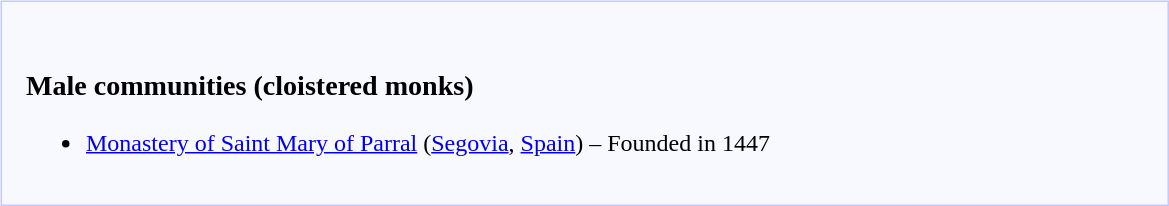<table cellspacing="3" id="bioTable">
<tr valign="top">
<td width="68%" bgcolor="#f8f8ff" style="border:1px solid #c6c9ff;padding:1em;padding-top:0.5em;"><br><h3>Male communities (cloistered monks)</h3><ul><li><a href='#'>Monastery of Saint Mary of Parral</a> (<a href='#'>Segovia</a>, <a href='#'>Spain</a>) – Founded in 1447</li></ul></td>
</tr>
</table>
